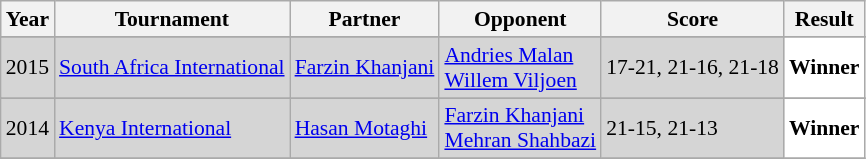<table class="sortable wikitable" style="font-size: 90%;">
<tr>
<th>Year</th>
<th>Tournament</th>
<th>Partner</th>
<th>Opponent</th>
<th>Score</th>
<th>Result</th>
</tr>
<tr>
</tr>
<tr style="background:#D5D5D5">
<td align="center">2015</td>
<td align="left"><a href='#'>South Africa International</a></td>
<td align="left"> <a href='#'>Farzin Khanjani</a></td>
<td align="left"> <a href='#'>Andries Malan</a><br> <a href='#'>Willem Viljoen</a></td>
<td align="left">17-21, 21-16, 21-18</td>
<td style="text-align:left; background:white"> <strong>Winner</strong></td>
</tr>
<tr>
</tr>
<tr style="background:#D5D5D5">
<td align="center">2014</td>
<td align="left"><a href='#'>Kenya International</a></td>
<td align="left"> <a href='#'>Hasan Motaghi</a></td>
<td align="left"> <a href='#'>Farzin Khanjani</a><br> <a href='#'>Mehran Shahbazi</a></td>
<td align="left">21-15, 21-13</td>
<td style="text-align:left; background:white"> <strong>Winner</strong></td>
</tr>
<tr>
</tr>
</table>
